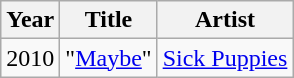<table class="wikitable sortable">
<tr>
<th scope="col">Year</th>
<th scope="col">Title</th>
<th scope="col">Artist</th>
</tr>
<tr>
<td align="center">2010</td>
<td scope="col">"<a href='#'>Maybe</a>"</td>
<td><a href='#'>Sick Puppies</a></td>
</tr>
</table>
